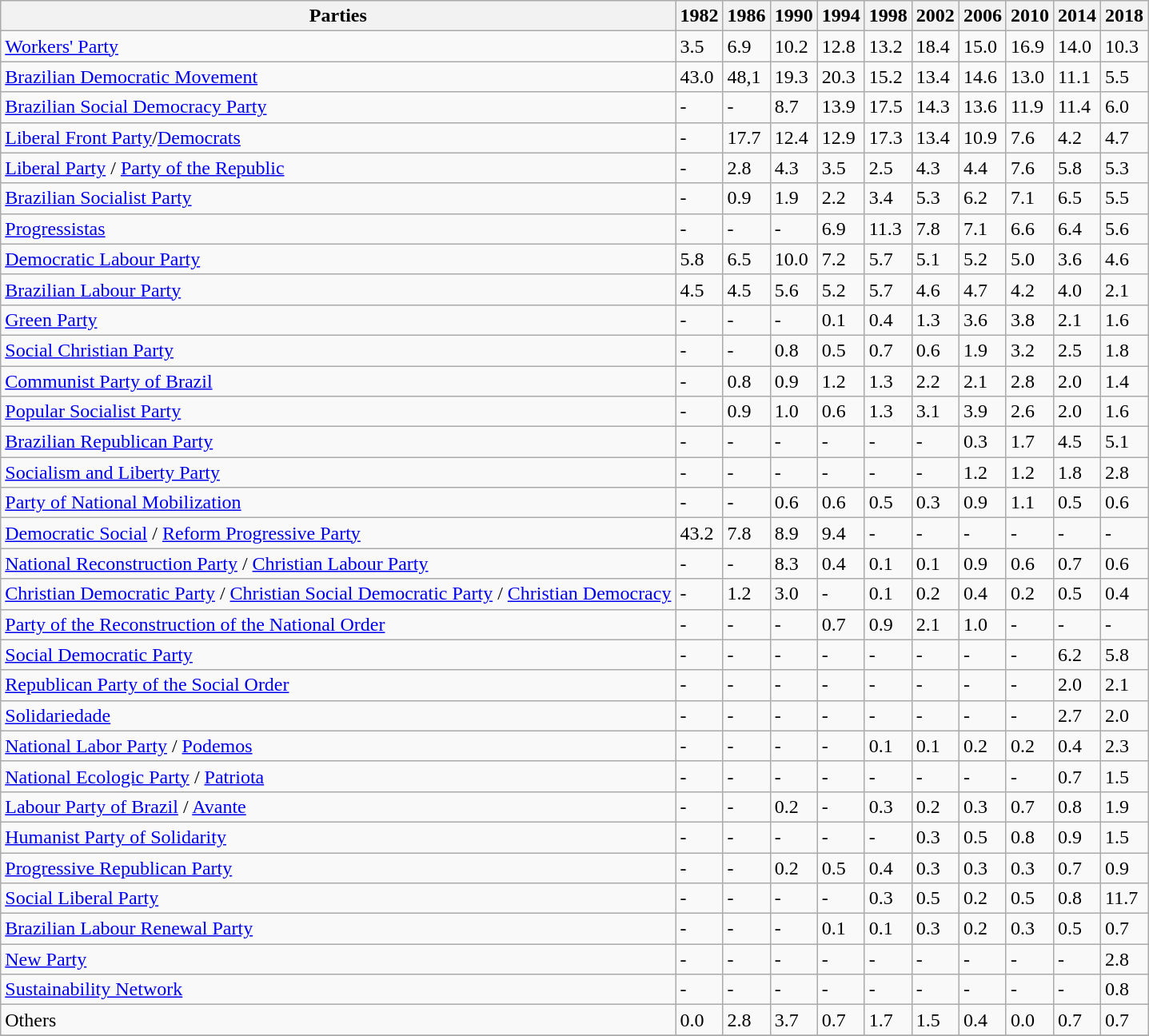<table class="wikitable sortable">
<tr>
<th>Parties</th>
<th>1982</th>
<th>1986</th>
<th>1990</th>
<th>1994</th>
<th>1998</th>
<th>2002</th>
<th>2006</th>
<th>2010</th>
<th>2014</th>
<th>2018</th>
</tr>
<tr>
<td align=left valign=top><a href='#'>Workers' Party</a></td>
<td valign="top">3.5</td>
<td valign="top">6.9</td>
<td valign="top">10.2</td>
<td valign="top">12.8</td>
<td valign="top">13.2</td>
<td valign="top">18.4</td>
<td valign="top">15.0</td>
<td valign="top">16.9</td>
<td valign="top">14.0</td>
<td valign="top">10.3</td>
</tr>
<tr>
<td align=left valign=top><a href='#'>Brazilian Democratic Movement</a></td>
<td valign="top">43.0</td>
<td valign="top">48,1</td>
<td valign="top">19.3</td>
<td valign="top">20.3</td>
<td valign="top">15.2</td>
<td valign="top">13.4</td>
<td valign="top">14.6</td>
<td valign="top">13.0</td>
<td valign="top">11.1</td>
<td valign="top">5.5</td>
</tr>
<tr>
<td align=left valign=top><a href='#'>Brazilian Social Democracy Party</a></td>
<td valign="top">-</td>
<td valign="top">-</td>
<td valign="top">8.7</td>
<td valign="top">13.9</td>
<td valign="top">17.5</td>
<td valign="top">14.3</td>
<td valign="top">13.6</td>
<td valign="top">11.9</td>
<td valign="top">11.4</td>
<td valign="top">6.0</td>
</tr>
<tr>
<td align=left valign=top><a href='#'>Liberal Front Party</a>/<a href='#'>Democrats</a></td>
<td valign="top">-</td>
<td valign="top">17.7</td>
<td valign="top">12.4</td>
<td valign="top">12.9</td>
<td valign="top">17.3</td>
<td valign="top">13.4</td>
<td valign="top">10.9</td>
<td valign="top">7.6</td>
<td valign="top">4.2</td>
<td valign="top">4.7</td>
</tr>
<tr>
<td align=left valign=top><a href='#'>Liberal Party</a> / <a href='#'>Party of the Republic</a></td>
<td valign="top">-</td>
<td valign="top">2.8</td>
<td valign="top">4.3</td>
<td valign="top">3.5</td>
<td valign="top">2.5</td>
<td valign="top">4.3</td>
<td valign="top">4.4</td>
<td valign="top">7.6</td>
<td valign="top">5.8</td>
<td valign="top">5.3</td>
</tr>
<tr>
<td align=left valign=top><a href='#'>Brazilian Socialist Party</a></td>
<td valign="top">-</td>
<td valign="top">0.9</td>
<td valign="top">1.9</td>
<td valign="top">2.2</td>
<td valign="top">3.4</td>
<td valign="top">5.3</td>
<td valign="top">6.2</td>
<td valign="top">7.1</td>
<td valign="top">6.5</td>
<td valign="top">5.5</td>
</tr>
<tr>
<td align=left valign=top><a href='#'>Progressistas</a></td>
<td valign="top">-</td>
<td valign="top">-</td>
<td valign="top">-</td>
<td valign="top">6.9</td>
<td valign="top">11.3</td>
<td valign="top">7.8</td>
<td valign="top">7.1</td>
<td valign="top">6.6</td>
<td valign="top">6.4</td>
<td valign="top">5.6</td>
</tr>
<tr>
<td align=left valign=top><a href='#'>Democratic Labour Party</a></td>
<td valign="top">5.8</td>
<td valign="top">6.5</td>
<td valign="top">10.0</td>
<td valign="top">7.2</td>
<td valign="top">5.7</td>
<td valign="top">5.1</td>
<td valign="top">5.2</td>
<td valign="top">5.0</td>
<td valign="top">3.6</td>
<td valign="top">4.6</td>
</tr>
<tr>
<td align=left valign=top><a href='#'>Brazilian Labour Party</a></td>
<td valign="top">4.5</td>
<td valign="top">4.5</td>
<td valign="top">5.6</td>
<td valign="top">5.2</td>
<td valign="top">5.7</td>
<td valign="top">4.6</td>
<td valign="top">4.7</td>
<td valign="top">4.2</td>
<td valign="top">4.0</td>
<td valign="top">2.1</td>
</tr>
<tr>
<td align=left valign=top><a href='#'>Green Party</a></td>
<td valign="top">-</td>
<td valign="top">-</td>
<td valign="top">-</td>
<td valign="top">0.1</td>
<td valign="top">0.4</td>
<td valign="top">1.3</td>
<td valign="top">3.6</td>
<td valign="top">3.8</td>
<td valign="top">2.1</td>
<td valign="top">1.6</td>
</tr>
<tr>
<td align=left valign=top><a href='#'>Social Christian Party</a></td>
<td valign="top">-</td>
<td valign="top">-</td>
<td valign="top">0.8</td>
<td valign="top">0.5</td>
<td valign="top">0.7</td>
<td valign="top">0.6</td>
<td valign="top">1.9</td>
<td valign="top">3.2</td>
<td valign="top">2.5</td>
<td valign="top">1.8</td>
</tr>
<tr>
<td align=left valign=top><a href='#'>Communist Party of Brazil</a></td>
<td valign="top">-</td>
<td valign="top">0.8</td>
<td valign="top">0.9</td>
<td valign="top">1.2</td>
<td valign="top">1.3</td>
<td valign="top">2.2</td>
<td valign="top">2.1</td>
<td valign="top">2.8</td>
<td valign="top">2.0</td>
<td valign="top">1.4</td>
</tr>
<tr>
<td align=left valign=top><a href='#'>Popular Socialist Party</a></td>
<td valign="top">-</td>
<td valign="top">0.9</td>
<td valign="top">1.0</td>
<td valign="top">0.6</td>
<td valign="top">1.3</td>
<td valign="top">3.1</td>
<td valign="top">3.9</td>
<td valign="top">2.6</td>
<td valign="top">2.0</td>
<td valign="top">1.6</td>
</tr>
<tr>
<td align=left valign=top><a href='#'>Brazilian Republican Party</a></td>
<td valign="top">-</td>
<td valign="top">-</td>
<td valign="top">-</td>
<td valign="top">-</td>
<td valign="top">-</td>
<td valign="top">-</td>
<td valign="top">0.3</td>
<td valign="top">1.7</td>
<td valign="top">4.5</td>
<td valign="top">5.1</td>
</tr>
<tr>
<td align=left valign=top><a href='#'>Socialism and Liberty Party</a></td>
<td valign="top">-</td>
<td valign="top">-</td>
<td valign="top">-</td>
<td valign="top">-</td>
<td valign="top">-</td>
<td valign="top">-</td>
<td valign="top">1.2</td>
<td valign="top">1.2</td>
<td valign="top">1.8</td>
<td valign="top">2.8</td>
</tr>
<tr>
<td align=left valign=top><a href='#'>Party of National Mobilization</a></td>
<td valign="top">-</td>
<td valign="top">-</td>
<td valign="top">0.6</td>
<td valign="top">0.6</td>
<td valign="top">0.5</td>
<td valign="top">0.3</td>
<td valign="top">0.9</td>
<td valign="top">1.1</td>
<td valign="top">0.5</td>
<td valign="top">0.6</td>
</tr>
<tr>
<td align=left valign=top><a href='#'>Democratic Social</a> / <a href='#'>Reform Progressive Party</a></td>
<td valign="top">43.2</td>
<td valign="top">7.8</td>
<td valign="top">8.9</td>
<td valign="top">9.4</td>
<td valign="top">-</td>
<td valign="top">-</td>
<td valign="top">-</td>
<td valign="top">-</td>
<td valign="top">-</td>
<td valign="top">-</td>
</tr>
<tr>
<td align=left valign=top><a href='#'>National Reconstruction Party</a> / <a href='#'>Christian Labour Party</a></td>
<td valign="top">-</td>
<td valign="top">-</td>
<td valign="top">8.3</td>
<td valign="top">0.4</td>
<td valign="top">0.1</td>
<td valign="top">0.1</td>
<td valign="top">0.9</td>
<td valign="top">0.6</td>
<td valign="top">0.7</td>
<td valign="top">0.6</td>
</tr>
<tr>
<td align=left valign=top><a href='#'>Christian Democratic Party</a> / <a href='#'>Christian Social Democratic Party</a> / <a href='#'>Christian Democracy</a></td>
<td valign="top">-</td>
<td valign="top">1.2</td>
<td valign="top">3.0</td>
<td valign="top">-</td>
<td valign="top">0.1</td>
<td valign="top">0.2</td>
<td valign="top">0.4</td>
<td valign="top">0.2</td>
<td valign="top">0.5</td>
<td valign="top">0.4</td>
</tr>
<tr>
<td align=left valign=top><a href='#'>Party of the Reconstruction of the National Order</a></td>
<td valign="top">-</td>
<td valign="top">-</td>
<td valign="top">-</td>
<td valign="top">0.7</td>
<td valign="top">0.9</td>
<td valign="top">2.1</td>
<td valign="top">1.0</td>
<td valign="top">-</td>
<td valign="top">-</td>
<td valign="top">-</td>
</tr>
<tr>
<td align=left valign=top><a href='#'>Social Democratic Party</a></td>
<td valign="top">-</td>
<td valign="top">-</td>
<td valign="top">-</td>
<td valign="top">-</td>
<td valign="top">-</td>
<td valign="top">-</td>
<td valign="top">-</td>
<td valign="top">-</td>
<td valign="top">6.2</td>
<td valign="top">5.8</td>
</tr>
<tr>
<td align=left valign=top><a href='#'>Republican Party of the Social Order</a></td>
<td valign="top">-</td>
<td valign="top">-</td>
<td valign="top">-</td>
<td valign="top">-</td>
<td valign="top">-</td>
<td valign="top">-</td>
<td valign="top">-</td>
<td valign="top">-</td>
<td valign="top">2.0</td>
<td valign="top">2.1</td>
</tr>
<tr>
<td align=left valign=top><a href='#'>Solidariedade</a></td>
<td valign="top">-</td>
<td valign="top">-</td>
<td valign="top">-</td>
<td valign="top">-</td>
<td valign="top">-</td>
<td valign="top">-</td>
<td valign="top">-</td>
<td valign="top">-</td>
<td valign="top">2.7</td>
<td valign="top">2.0</td>
</tr>
<tr>
<td align=left valign=top><a href='#'>National Labor Party</a> / <a href='#'>Podemos</a></td>
<td valign="top">-</td>
<td valign="top">-</td>
<td valign="top">-</td>
<td valign="top">-</td>
<td valign="top">0.1</td>
<td valign="top">0.1</td>
<td valign="top">0.2</td>
<td valign="top">0.2</td>
<td valign="top">0.4</td>
<td valign="top">2.3</td>
</tr>
<tr>
<td align=left valign=top><a href='#'>National Ecologic Party</a> / <a href='#'>Patriota</a></td>
<td valign="top">-</td>
<td valign="top">-</td>
<td valign="top">-</td>
<td valign="top">-</td>
<td valign="top">-</td>
<td valign="top">-</td>
<td valign="top">-</td>
<td valign="top">-</td>
<td valign="top">0.7</td>
<td valign="top">1.5</td>
</tr>
<tr>
<td align=left valign=top><a href='#'>Labour Party of Brazil</a> / <a href='#'>Avante</a></td>
<td valign="top">-</td>
<td valign="top">-</td>
<td valign="top">0.2</td>
<td valign="top">-</td>
<td valign="top">0.3</td>
<td valign="top">0.2</td>
<td valign="top">0.3</td>
<td valign="top">0.7</td>
<td valign="top">0.8</td>
<td valign="top">1.9</td>
</tr>
<tr>
<td align=left valign=top><a href='#'>Humanist Party of Solidarity</a></td>
<td valign="top">-</td>
<td valign="top">-</td>
<td valign="top">-</td>
<td valign="top">-</td>
<td valign="top">-</td>
<td valign="top">0.3</td>
<td valign="top">0.5</td>
<td valign="top">0.8</td>
<td valign="top">0.9</td>
<td valign="top">1.5</td>
</tr>
<tr>
<td align=left valign=top><a href='#'>Progressive Republican Party</a></td>
<td valign="top">-</td>
<td valign="top">-</td>
<td valign="top">0.2</td>
<td valign="top">0.5</td>
<td valign="top">0.4</td>
<td valign="top">0.3</td>
<td valign="top">0.3</td>
<td valign="top">0.3</td>
<td valign="top">0.7</td>
<td valign="top">0.9</td>
</tr>
<tr>
<td align=left valign=top><a href='#'>Social Liberal Party</a></td>
<td valign="top">-</td>
<td valign="top">-</td>
<td valign="top">-</td>
<td valign="top">-</td>
<td valign="top">0.3</td>
<td valign="top">0.5</td>
<td valign="top">0.2</td>
<td valign="top">0.5</td>
<td valign="top">0.8</td>
<td valign="top">11.7</td>
</tr>
<tr>
<td align=left valign=top><a href='#'>Brazilian Labour Renewal Party</a></td>
<td valign="top">-</td>
<td valign="top">-</td>
<td valign="top">-</td>
<td valign="top">0.1</td>
<td valign="top">0.1</td>
<td valign="top">0.3</td>
<td valign="top">0.2</td>
<td valign="top">0.3</td>
<td valign="top">0.5</td>
<td valign="top">0.7</td>
</tr>
<tr>
<td align=left valign=top><a href='#'>New Party</a></td>
<td valign="top">-</td>
<td valign="top">-</td>
<td valign="top">-</td>
<td valign="top">-</td>
<td valign="top">-</td>
<td valign="top">-</td>
<td valign="top">-</td>
<td valign="top">-</td>
<td valign="top">-</td>
<td valign="top">2.8</td>
</tr>
<tr>
<td align=left valign=top><a href='#'>Sustainability Network</a></td>
<td valign="top">-</td>
<td valign="top">-</td>
<td valign="top">-</td>
<td valign="top">-</td>
<td valign="top">-</td>
<td valign="top">-</td>
<td valign="top">-</td>
<td valign="top">-</td>
<td valign="top">-</td>
<td valign="top">0.8</td>
</tr>
<tr>
<td align=left valign=top>Others</td>
<td valign="top">0.0</td>
<td valign="top">2.8</td>
<td valign="top">3.7</td>
<td valign="top">0.7</td>
<td valign="top">1.7</td>
<td valign="top">1.5</td>
<td valign="top">0.4</td>
<td valign="top">0.0</td>
<td valign="top">0.7</td>
<td valign="top">0.7</td>
</tr>
<tr>
</tr>
</table>
